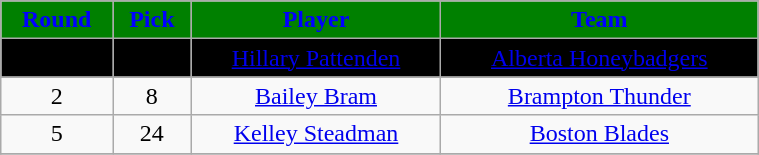<table class="wikitable" width="40%">
<tr align="center"  style="background:green;color:blue;">
<td><strong>Round</strong></td>
<td><strong>Pick</strong></td>
<td><strong>Player</strong></td>
<td><strong>Team</strong></td>
</tr>
<tr align="center" bgcolor=" ">
<td>1</td>
<td>1</td>
<td><a href='#'>Hillary Pattenden</a></td>
<td><a href='#'>Alberta Honeybadgers</a></td>
</tr>
<tr align="center" bgcolor="">
<td>2</td>
<td>8</td>
<td><a href='#'>Bailey Bram</a></td>
<td><a href='#'>Brampton Thunder</a></td>
</tr>
<tr align="center" bgcolor="">
<td>5</td>
<td>24</td>
<td><a href='#'>Kelley Steadman</a></td>
<td><a href='#'>Boston Blades</a></td>
</tr>
<tr align="center" bgcolor="">
</tr>
</table>
